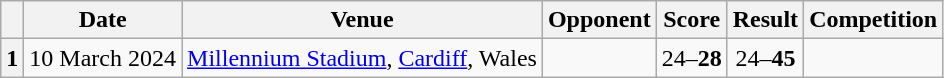<table class="wikitable plainrowheaders">
<tr>
<th scope=col></th>
<th scope=col data-sort-type=date>Date</th>
<th scope=col>Venue</th>
<th scope=col>Opponent</th>
<th scope=col>Score</th>
<th scope=col>Result</th>
<th scope=col>Competition</th>
</tr>
<tr>
<th scope=row>1</th>
<td>10 March 2024</td>
<td><a href='#'>Millennium Stadium</a>, <a href='#'>Cardiff</a>, Wales</td>
<td></td>
<td align=center>24–<strong>28</strong></td>
<td align=center>24–<strong>45</strong></td>
<td></td>
</tr>
</table>
